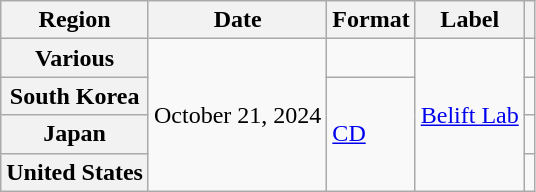<table class="wikitable plainrowheaders">
<tr>
<th scope="col">Region</th>
<th scope="col">Date</th>
<th scope="col">Format</th>
<th scope="col">Label</th>
<th scope="col"></th>
</tr>
<tr>
<th scope="row">Various </th>
<td rowspan="4">October 21, 2024</td>
<td></td>
<td rowspan="4"><a href='#'>Belift Lab</a></td>
<td></td>
</tr>
<tr>
<th scope="row">South Korea</th>
<td rowspan="3"><a href='#'>CD</a></td>
<td></td>
</tr>
<tr>
<th scope="row">Japan</th>
<td style="text-align:center"></td>
</tr>
<tr>
<th scope="row">United States</th>
<td style="text-align:center"></td>
</tr>
</table>
